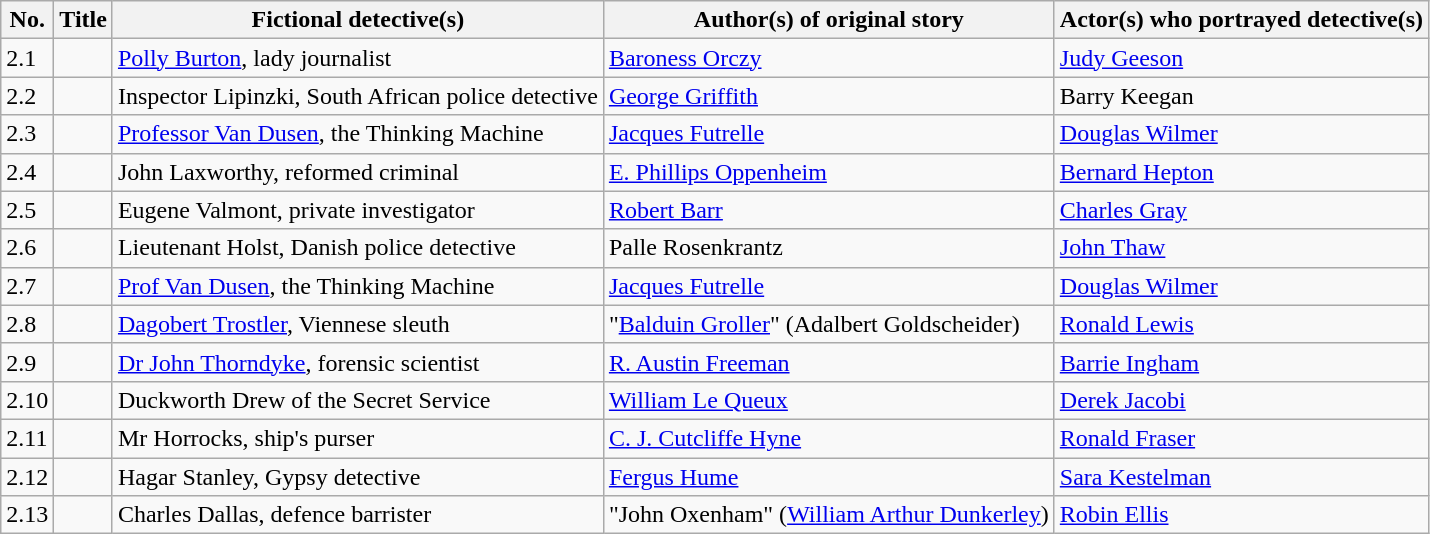<table class="wikitable">
<tr>
<th>No.</th>
<th>Title</th>
<th>Fictional detective(s)</th>
<th>Author(s) of original story</th>
<th>Actor(s) who portrayed detective(s)</th>
</tr>
<tr>
<td>2.1</td>
<td></td>
<td><a href='#'>Polly Burton</a>, lady journalist</td>
<td><a href='#'>Baroness Orczy</a></td>
<td><a href='#'>Judy Geeson</a></td>
</tr>
<tr>
<td>2.2</td>
<td></td>
<td>Inspector Lipinzki, South African police detective</td>
<td><a href='#'>George Griffith</a></td>
<td>Barry Keegan</td>
</tr>
<tr>
<td>2.3</td>
<td></td>
<td><a href='#'>Professor Van Dusen</a>, the Thinking Machine</td>
<td><a href='#'>Jacques Futrelle</a></td>
<td><a href='#'>Douglas Wilmer</a></td>
</tr>
<tr>
<td>2.4</td>
<td></td>
<td>John Laxworthy, reformed criminal</td>
<td><a href='#'>E. Phillips Oppenheim</a></td>
<td><a href='#'>Bernard Hepton</a></td>
</tr>
<tr>
<td>2.5</td>
<td></td>
<td>Eugene Valmont, private investigator</td>
<td><a href='#'>Robert Barr</a></td>
<td><a href='#'>Charles Gray</a></td>
</tr>
<tr>
<td>2.6</td>
<td></td>
<td>Lieutenant Holst, Danish police detective</td>
<td>Palle Rosenkrantz</td>
<td><a href='#'>John Thaw</a></td>
</tr>
<tr>
<td>2.7</td>
<td></td>
<td><a href='#'>Prof Van Dusen</a>, the Thinking Machine</td>
<td><a href='#'>Jacques Futrelle</a></td>
<td><a href='#'>Douglas Wilmer</a></td>
</tr>
<tr>
<td>2.8</td>
<td></td>
<td><a href='#'>Dagobert Trostler</a>, Viennese sleuth</td>
<td>"<a href='#'>Balduin Groller</a>" (Adalbert Goldscheider)</td>
<td><a href='#'>Ronald Lewis</a></td>
</tr>
<tr>
<td>2.9</td>
<td></td>
<td><a href='#'>Dr John Thorndyke</a>, forensic scientist</td>
<td><a href='#'>R. Austin Freeman</a></td>
<td><a href='#'>Barrie Ingham</a></td>
</tr>
<tr>
<td>2.10</td>
<td></td>
<td>Duckworth Drew of the Secret Service</td>
<td><a href='#'>William Le Queux</a></td>
<td><a href='#'>Derek Jacobi</a></td>
</tr>
<tr>
<td>2.11</td>
<td></td>
<td>Mr Horrocks, ship's purser</td>
<td><a href='#'>C. J. Cutcliffe Hyne</a></td>
<td><a href='#'>Ronald Fraser</a></td>
</tr>
<tr>
<td>2.12</td>
<td></td>
<td>Hagar Stanley, Gypsy detective</td>
<td><a href='#'>Fergus Hume</a></td>
<td><a href='#'>Sara Kestelman</a></td>
</tr>
<tr>
<td>2.13</td>
<td></td>
<td>Charles Dallas, defence barrister</td>
<td>"John Oxenham" (<a href='#'>William Arthur Dunkerley</a>)</td>
<td><a href='#'>Robin Ellis</a></td>
</tr>
</table>
